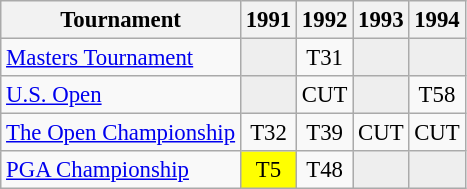<table class="wikitable" style="font-size:95%;text-align:center;">
<tr>
<th>Tournament</th>
<th>1991</th>
<th>1992</th>
<th>1993</th>
<th>1994</th>
</tr>
<tr>
<td align=left><a href='#'>Masters Tournament</a></td>
<td style="background:#eeeeee;"></td>
<td>T31</td>
<td style="background:#eeeeee;"></td>
<td style="background:#eeeeee;"></td>
</tr>
<tr>
<td align=left><a href='#'>U.S. Open</a></td>
<td style="background:#eeeeee;"></td>
<td>CUT</td>
<td style="background:#eeeeee;"></td>
<td>T58</td>
</tr>
<tr>
<td align=left><a href='#'>The Open Championship</a></td>
<td>T32</td>
<td>T39</td>
<td>CUT</td>
<td>CUT</td>
</tr>
<tr>
<td align=left><a href='#'>PGA Championship</a></td>
<td style="background:yellow;">T5</td>
<td>T48</td>
<td style="background:#eeeeee;"></td>
<td style="background:#eeeeee;"></td>
</tr>
</table>
